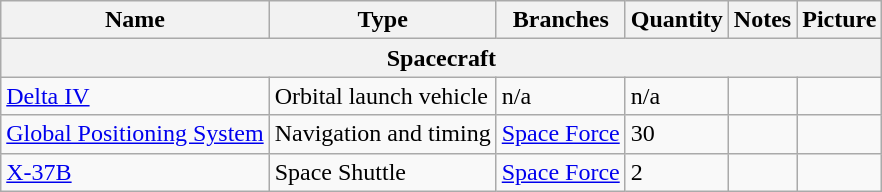<table class="wikitable">
<tr>
<th>Name</th>
<th>Type</th>
<th>Branches</th>
<th>Quantity</th>
<th>Notes</th>
<th>Picture</th>
</tr>
<tr>
<th colspan="6">Spacecraft</th>
</tr>
<tr>
<td><a href='#'>Delta IV</a></td>
<td>Orbital launch vehicle</td>
<td>n/a</td>
<td>n/a</td>
<td></td>
<td></td>
</tr>
<tr>
<td><a href='#'>Global Positioning System</a></td>
<td>Navigation and timing</td>
<td><a href='#'>Space Force</a></td>
<td>30</td>
<td></td>
<td></td>
</tr>
<tr>
<td><a href='#'>X-37B</a></td>
<td>Space Shuttle</td>
<td><a href='#'>Space Force</a></td>
<td>2</td>
<td></td>
<td></td>
</tr>
</table>
